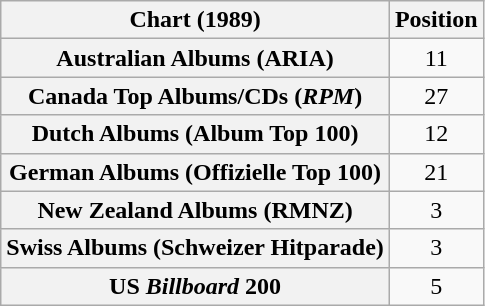<table class="wikitable sortable plainrowheaders" style="text-align:center">
<tr>
<th scope="col">Chart (1989)</th>
<th scope="col">Position</th>
</tr>
<tr>
<th scope="row">Australian Albums (ARIA)</th>
<td>11</td>
</tr>
<tr>
<th scope="row">Canada Top Albums/CDs (<em>RPM</em>)</th>
<td>27</td>
</tr>
<tr>
<th scope="row">Dutch Albums (Album Top 100)</th>
<td>12</td>
</tr>
<tr>
<th scope="row">German Albums (Offizielle Top 100)</th>
<td>21</td>
</tr>
<tr>
<th scope="row">New Zealand Albums (RMNZ)</th>
<td>3</td>
</tr>
<tr>
<th scope="row">Swiss Albums (Schweizer Hitparade)</th>
<td>3</td>
</tr>
<tr>
<th scope="row">US <em>Billboard</em> 200</th>
<td>5</td>
</tr>
</table>
